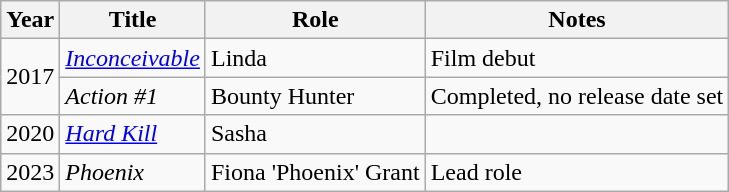<table class="wikitable sortable">
<tr>
<th>Year</th>
<th>Title</th>
<th>Role</th>
<th class="unsortable">Notes</th>
</tr>
<tr>
<td rowspan= "2">2017</td>
<td><em><a href='#'>Inconceivable</a></em></td>
<td>Linda</td>
<td>Film debut</td>
</tr>
<tr>
<td><em>Action #1</em></td>
<td>Bounty Hunter</td>
<td>Completed, no release date set</td>
</tr>
<tr>
<td>2020</td>
<td><em><a href='#'>Hard Kill</a></em></td>
<td>Sasha</td>
<td></td>
</tr>
<tr>
<td>2023</td>
<td><em>Phoenix</em></td>
<td>Fiona 'Phoenix' Grant</td>
<td>Lead role</td>
</tr>
</table>
